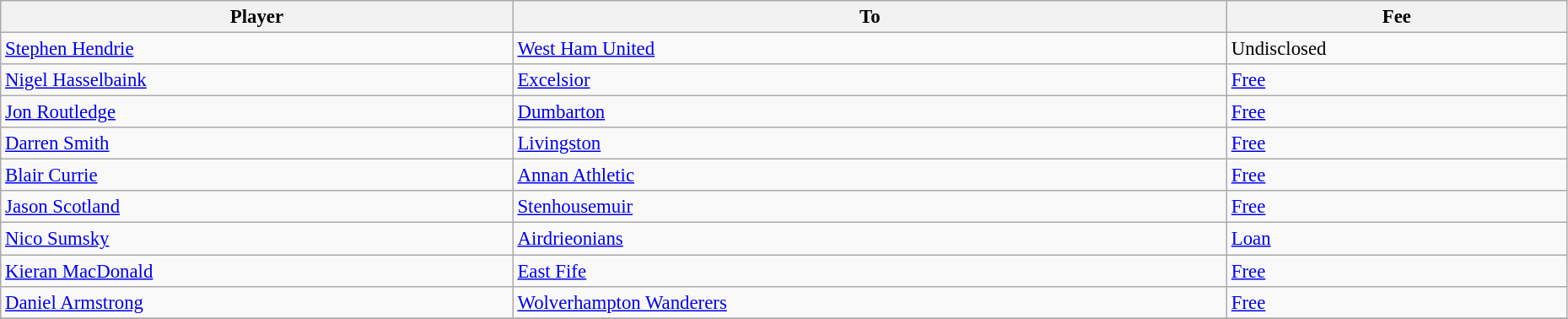<table class="wikitable" style="text-align:center; font-size:95%;width:98%; text-align:left">
<tr>
<th>Player</th>
<th>To</th>
<th>Fee</th>
</tr>
<tr>
<td> <a href='#'>Stephen Hendrie</a></td>
<td> <a href='#'>West Ham United</a></td>
<td>Undisclosed</td>
</tr>
<tr>
<td> <a href='#'>Nigel Hasselbaink</a></td>
<td> <a href='#'>Excelsior</a></td>
<td><a href='#'>Free</a></td>
</tr>
<tr>
<td> <a href='#'>Jon Routledge</a></td>
<td> <a href='#'>Dumbarton</a></td>
<td><a href='#'>Free</a></td>
</tr>
<tr>
<td> <a href='#'>Darren Smith</a></td>
<td> <a href='#'>Livingston</a></td>
<td><a href='#'>Free</a></td>
</tr>
<tr>
<td> <a href='#'>Blair Currie</a></td>
<td> <a href='#'>Annan Athletic</a></td>
<td><a href='#'>Free</a></td>
</tr>
<tr>
<td> <a href='#'>Jason Scotland</a></td>
<td> <a href='#'>Stenhousemuir</a></td>
<td><a href='#'>Free</a></td>
</tr>
<tr>
<td> <a href='#'>Nico Sumsky</a></td>
<td> <a href='#'>Airdrieonians</a></td>
<td><a href='#'>Loan</a></td>
</tr>
<tr>
<td> <a href='#'>Kieran MacDonald</a></td>
<td> <a href='#'>East Fife</a></td>
<td><a href='#'>Free</a></td>
</tr>
<tr>
<td> <a href='#'>Daniel Armstrong</a></td>
<td> <a href='#'>Wolverhampton Wanderers</a></td>
<td><a href='#'>Free</a></td>
</tr>
<tr>
</tr>
</table>
